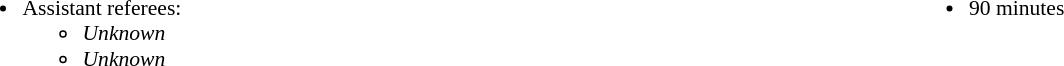<table width=100% style="font-size: 90%">
<tr>
<td width=50% valign=top><br><ul><li>Assistant referees:<ul><li><em>Unknown</em></li><li><em>Unknown</em></li></ul></li></ul></td>
<td width=50% valign=top><br><ul><li>90 minutes</li></ul></td>
</tr>
</table>
